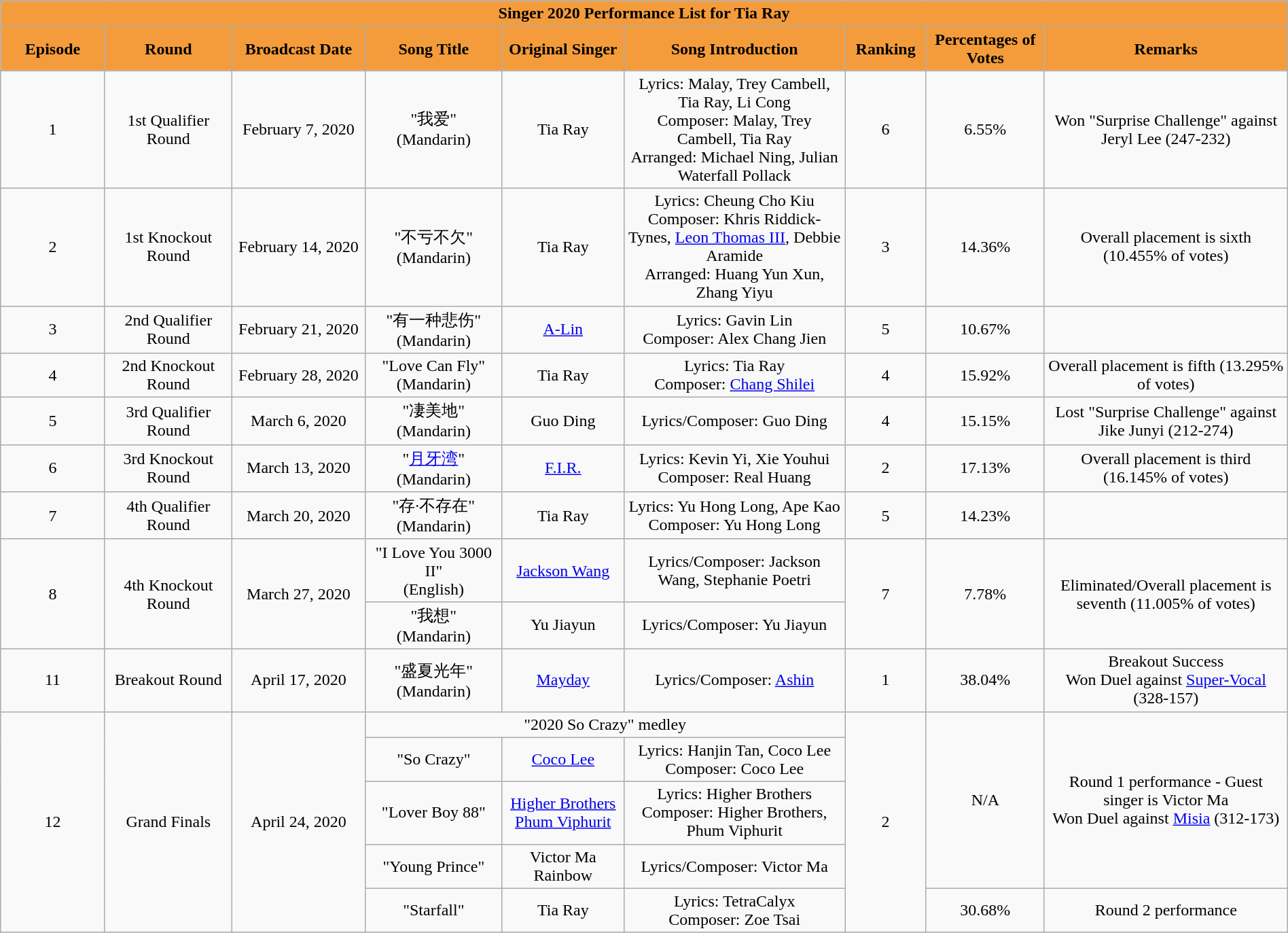<table class="wikitable sortable mw-collapsible" width="100%" style="text-align:center">
<tr align="center" style="background:#f49c3b">
<td colspan="9"><div><strong>Singer 2020 Performance List for Tia Ray</strong></div></td>
</tr>
<tr align="center" style="background:#f49c3b">
<td style="width:3%"><strong>Episode</strong></td>
<td style="width:4%"><strong>Round</strong></td>
<td style="width:4%"><strong>Broadcast Date</strong></td>
<td style="width:4%"><strong>Song Title</strong></td>
<td style="width:4%"><strong>Original Singer</strong></td>
<td style="width:7%"><strong>Song Introduction</strong></td>
<td style="width:1%"><strong>Ranking</strong></td>
<td style="width:2%"><strong>Percentages of Votes</strong></td>
<td style="width:8%"><strong>Remarks</strong></td>
</tr>
<tr>
<td>1</td>
<td>1st Qualifier Round</td>
<td>February 7, 2020</td>
<td>"我爱"<br>(Mandarin)</td>
<td>Tia Ray</td>
<td>Lyrics: Malay, Trey Cambell, Tia Ray, Li Cong<br>Composer: Malay, Trey Cambell, Tia Ray<br>Arranged: Michael Ning, Julian Waterfall Pollack</td>
<td>6</td>
<td>6.55%</td>
<td>Won "Surprise Challenge" against Jeryl Lee (247-232)</td>
</tr>
<tr>
<td>2</td>
<td>1st Knockout Round</td>
<td>February 14, 2020</td>
<td>"不亏不欠"<br>(Mandarin)</td>
<td>Tia Ray</td>
<td>Lyrics: Cheung Cho Kiu<br>Composer: Khris Riddick-Tynes, <a href='#'>Leon Thomas III</a>, Debbie Aramide<br>Arranged: Huang Yun Xun, Zhang Yiyu</td>
<td>3</td>
<td>14.36%</td>
<td>Overall placement is sixth (10.455% of votes)</td>
</tr>
<tr>
<td>3</td>
<td>2nd Qualifier Round</td>
<td>February 21, 2020</td>
<td>"有一种悲伤"<br>(Mandarin)</td>
<td><a href='#'>A-Lin</a></td>
<td>Lyrics: Gavin Lin<br>Composer: Alex Chang Jien</td>
<td>5</td>
<td>10.67%</td>
<td></td>
</tr>
<tr>
<td>4</td>
<td>2nd Knockout Round</td>
<td>February 28, 2020</td>
<td>"Love Can Fly"<br>(Mandarin)</td>
<td>Tia Ray</td>
<td>Lyrics: Tia Ray<br>Composer: <a href='#'>Chang Shilei</a></td>
<td>4</td>
<td>15.92%</td>
<td>Overall placement is fifth (13.295% of votes)</td>
</tr>
<tr>
<td>5</td>
<td>3rd Qualifier Round</td>
<td>March 6, 2020</td>
<td>"凄美地"<br>(Mandarin)</td>
<td>Guo Ding</td>
<td>Lyrics/Composer: Guo Ding</td>
<td>4</td>
<td>15.15%</td>
<td>Lost "Surprise Challenge" against Jike Junyi (212-274)</td>
</tr>
<tr>
<td>6</td>
<td>3rd Knockout Round</td>
<td>March 13, 2020</td>
<td>"<a href='#'>月牙湾</a>"<br>(Mandarin)</td>
<td><a href='#'>F.I.R.</a></td>
<td>Lyrics: Kevin Yi, Xie Youhui<br>Composer: Real Huang</td>
<td>2</td>
<td>17.13%</td>
<td>Overall placement is third (16.145% of votes)</td>
</tr>
<tr>
<td>7</td>
<td>4th Qualifier Round</td>
<td>March 20, 2020</td>
<td>"存·不存在"<br>(Mandarin)</td>
<td>Tia Ray</td>
<td>Lyrics: Yu Hong Long, Ape Kao<br>Composer: Yu Hong Long</td>
<td>5</td>
<td>14.23%</td>
<td></td>
</tr>
<tr>
<td rowspan=2>8</td>
<td rowspan=2>4th Knockout Round</td>
<td rowspan=2>March 27, 2020</td>
<td>"I Love You 3000 II"<br>(English)</td>
<td><a href='#'>Jackson Wang</a></td>
<td>Lyrics/Composer: Jackson Wang, Stephanie Poetri</td>
<td rowspan=2>7</td>
<td rowspan=2>7.78%</td>
<td rowspan=2>Eliminated/Overall placement is seventh (11.005% of votes)</td>
</tr>
<tr>
<td>"我想"<br>(Mandarin)</td>
<td>Yu Jiayun</td>
<td>Lyrics/Composer: Yu Jiayun</td>
</tr>
<tr>
<td>11</td>
<td>Breakout Round</td>
<td>April 17, 2020</td>
<td>"盛夏光年"<br>(Mandarin)</td>
<td><a href='#'>Mayday</a></td>
<td>Lyrics/Composer: <a href='#'>Ashin</a></td>
<td>1</td>
<td>38.04%</td>
<td>Breakout Success<br>Won Duel against <a href='#'>Super-Vocal</a> (328-157)</td>
</tr>
<tr>
<td rowspan=5>12</td>
<td rowspan=5>Grand Finals</td>
<td rowspan=5>April 24, 2020</td>
<td colspan=3>"2020 So Crazy" medley</td>
<td rowspan=5>2</td>
<td rowspan=4>N/A</td>
<td rowspan=4>Round 1 performance - Guest singer is Victor Ma<br>Won Duel against <a href='#'>Misia</a> (312-173)</td>
</tr>
<tr>
<td>"So Crazy"</td>
<td><a href='#'>Coco Lee</a></td>
<td>Lyrics: Hanjin Tan, Coco Lee<br>Composer: Coco Lee</td>
</tr>
<tr>
<td>"Lover Boy 88"</td>
<td><a href='#'>Higher Brothers</a><br><a href='#'>Phum Viphurit</a></td>
<td>Lyrics: Higher Brothers<br>Composer: Higher Brothers, Phum Viphurit</td>
</tr>
<tr>
<td>"Young Prince"</td>
<td>Victor Ma<br>Rainbow</td>
<td>Lyrics/Composer: Victor Ma</td>
</tr>
<tr>
<td>"Starfall"</td>
<td>Tia Ray</td>
<td>Lyrics: TetraCalyx<br>Composer: Zoe Tsai</td>
<td>30.68%</td>
<td>Round 2 performance</td>
</tr>
</table>
